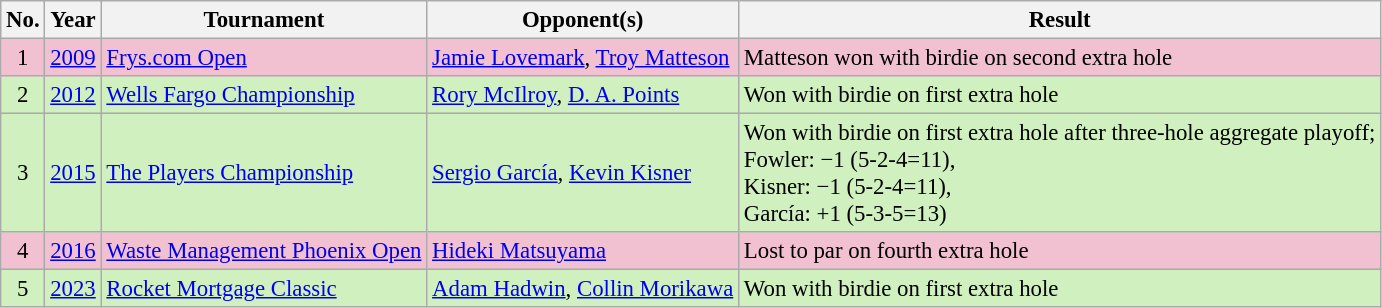<table class="wikitable" style="font-size:95%;">
<tr>
<th>No.</th>
<th>Year</th>
<th>Tournament</th>
<th>Opponent(s)</th>
<th>Result</th>
</tr>
<tr style="background:#F2C1D1;">
<td align=center>1</td>
<td><a href='#'>2009</a></td>
<td><a href='#'>Frys.com Open</a></td>
<td> <a href='#'>Jamie Lovemark</a>,  <a href='#'>Troy Matteson</a></td>
<td>Matteson won with birdie on second extra hole</td>
</tr>
<tr style="background:#d0f0c0;">
<td align=center>2</td>
<td><a href='#'>2012</a></td>
<td><a href='#'>Wells Fargo Championship</a></td>
<td> <a href='#'>Rory McIlroy</a>,  <a href='#'>D. A. Points</a></td>
<td>Won with birdie on first extra hole</td>
</tr>
<tr style="background:#d0f0c0;">
<td align=center>3</td>
<td><a href='#'>2015</a></td>
<td><a href='#'>The Players Championship</a></td>
<td> <a href='#'>Sergio García</a>,  <a href='#'>Kevin Kisner</a></td>
<td>Won with birdie on first extra hole after three-hole aggregate playoff;<br>Fowler: −1 (5-2-4=11),<br>Kisner: −1 (5-2-4=11),<br>García: +1 (5-3-5=13)</td>
</tr>
<tr style="background:#F2C1D1;">
<td align=center>4</td>
<td><a href='#'>2016</a></td>
<td><a href='#'>Waste Management Phoenix Open</a></td>
<td> <a href='#'>Hideki Matsuyama</a></td>
<td>Lost to par on fourth extra hole</td>
</tr>
<tr style="background:#D0F0C0;">
<td align=center>5</td>
<td><a href='#'>2023</a></td>
<td><a href='#'>Rocket Mortgage Classic</a></td>
<td> <a href='#'>Adam Hadwin</a>,  <a href='#'>Collin Morikawa</a></td>
<td>Won with birdie on first extra hole</td>
</tr>
</table>
